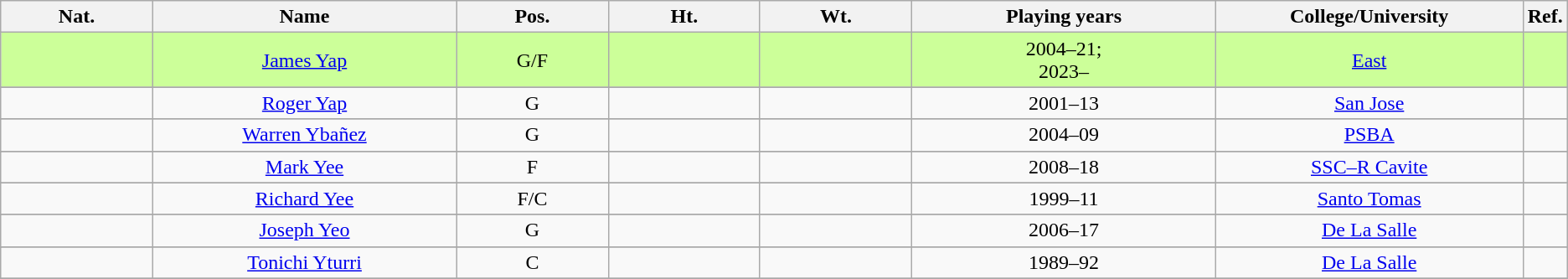<table class="wikitable" style="text-align:center;">
<tr>
<th scope="col" width="10%">Nat.</th>
<th scope="col" width="20%">Name</th>
<th scope="col" width="10%">Pos.</th>
<th scope="col" width="10%">Ht.</th>
<th scope="col" width="10%">Wt.</th>
<th scope="col" width="20%">Playing years</th>
<th scope="col" width="20%">College/University</th>
<th scope="col" width="5%">Ref.</th>
</tr>
<tr style="background:#CCFF99; width:1em">
<td></td>
<td><a href='#'>James Yap</a></td>
<td>G/F</td>
<td></td>
<td></td>
<td>2004–21;<br>2023–</td>
<td><a href='#'>East</a></td>
<td></td>
</tr>
<tr>
</tr>
<tr>
<td></td>
<td><a href='#'>Roger Yap</a></td>
<td>G</td>
<td></td>
<td></td>
<td>2001–13</td>
<td><a href='#'>San Jose</a></td>
<td></td>
</tr>
<tr>
</tr>
<tr>
<td></td>
<td><a href='#'>Warren Ybañez</a></td>
<td>G</td>
<td></td>
<td></td>
<td>2004–09</td>
<td><a href='#'>PSBA</a></td>
<td></td>
</tr>
<tr>
</tr>
<tr>
<td></td>
<td><a href='#'>Mark Yee</a></td>
<td>F</td>
<td></td>
<td></td>
<td>2008–18</td>
<td><a href='#'>SSC–R Cavite</a></td>
<td></td>
</tr>
<tr>
</tr>
<tr>
<td></td>
<td><a href='#'>Richard Yee</a></td>
<td>F/C</td>
<td></td>
<td></td>
<td>1999–11</td>
<td><a href='#'>Santo Tomas</a></td>
<td></td>
</tr>
<tr>
</tr>
<tr>
<td></td>
<td><a href='#'>Joseph Yeo</a></td>
<td>G</td>
<td></td>
<td></td>
<td>2006–17</td>
<td><a href='#'>De La Salle</a></td>
<td></td>
</tr>
<tr>
</tr>
<tr>
<td></td>
<td><a href='#'>Tonichi Yturri</a></td>
<td>C</td>
<td></td>
<td></td>
<td>1989–92</td>
<td><a href='#'>De La Salle</a></td>
<td></td>
</tr>
<tr>
</tr>
</table>
